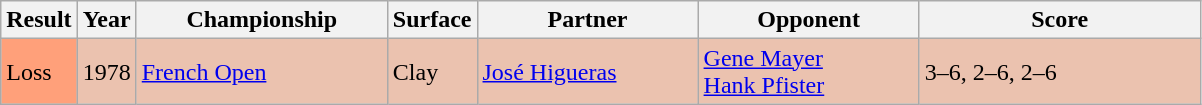<table class=wikitable>
<tr>
<th style="width:40px">Result</th>
<th style="width:30px">Year</th>
<th style="width:160px">Championship</th>
<th style="width:50px">Surface</th>
<th style="width:140px">Partner</th>
<th style="width:140px">Opponent</th>
<th style="width:180px" class="unsortable">Score</th>
</tr>
<tr style="background:#ebc2af;">
<td style="background:#ffa07a;">Loss</td>
<td>1978</td>
<td><a href='#'>French Open</a></td>
<td>Clay</td>
<td> <a href='#'>José Higueras</a></td>
<td> <a href='#'>Gene Mayer</a><br> <a href='#'>Hank Pfister</a></td>
<td>3–6, 2–6, 2–6</td>
</tr>
</table>
